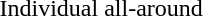<table>
<tr valign="top">
<td>Individual all-around<br></td>
<td></td>
<td></td>
<td></td>
</tr>
</table>
